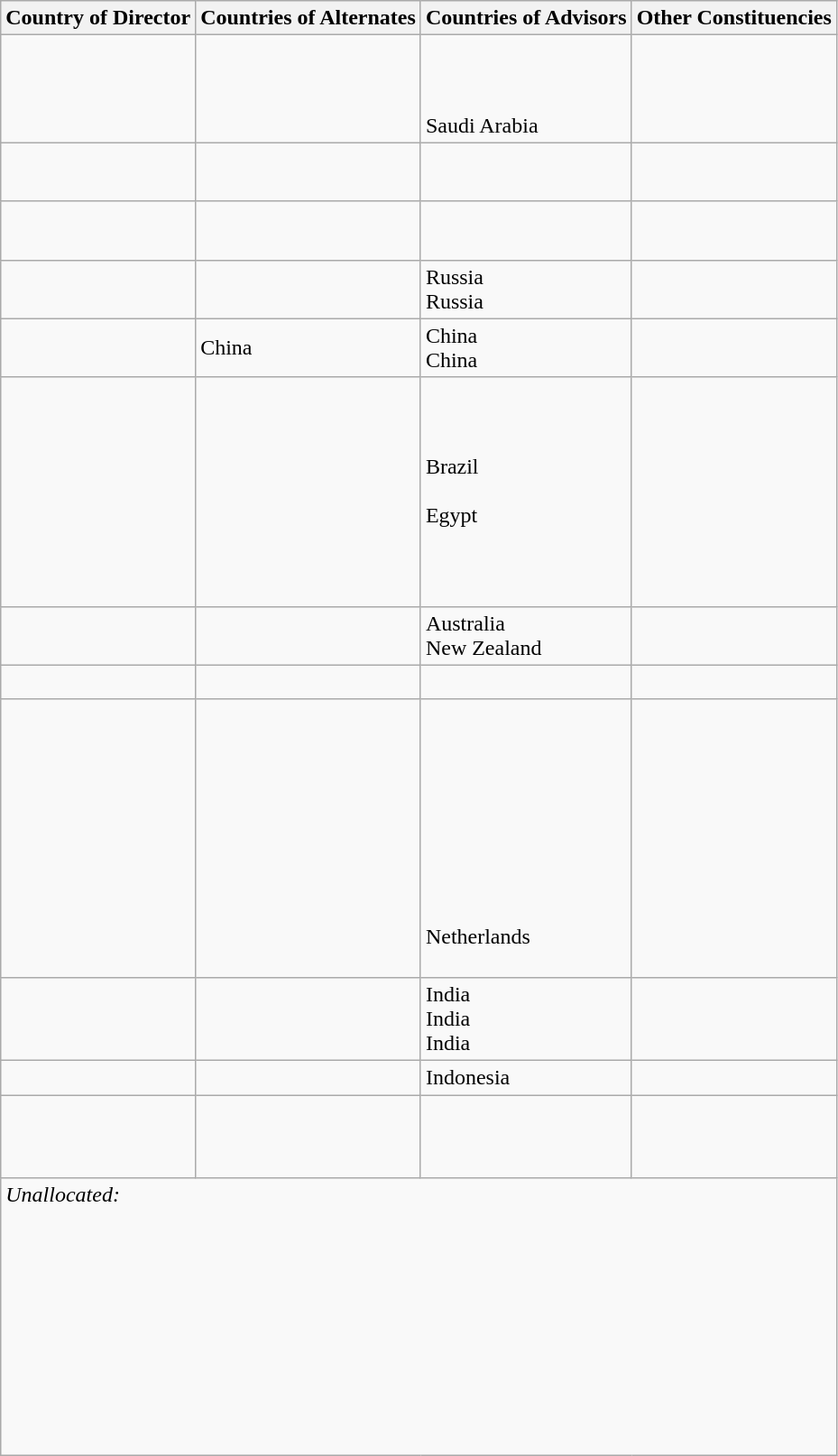<table class="wikitable sortable" style="text-align: left;">
<tr>
<th>Country of Director</th>
<th>Countries of Alternates</th>
<th>Countries of Advisors</th>
<th>Other Constituencies</th>
</tr>
<tr>
<td><strong></strong></td>
<td><br></td>
<td><br><br><br>Saudi Arabia</td>
<td><br></td>
</tr>
<tr>
<td><strong></strong></td>
<td></td>
<td><br><br></td>
<td></td>
</tr>
<tr>
<td><strong></strong></td>
<td><br></td>
<td><br><br></td>
<td></td>
</tr>
<tr>
<td><strong></strong></td>
<td><br></td>
<td>Russia<br>Russia</td>
<td><br></td>
</tr>
<tr>
<td><strong></strong></td>
<td>China</td>
<td>China<br>China<br></td>
<td></td>
</tr>
<tr>
<td><strong></strong></td>
<td></td>
<td><br><br><br>Brazil<br><br>Egypt<br><br><br><br></td>
<td><br><br><br><br><br><br><br></td>
</tr>
<tr>
<td><strong></strong></td>
<td><br></td>
<td>Australia<br>New Zealand<br></td>
<td></td>
</tr>
<tr>
<td><strong></strong></td>
<td><br></td>
<td></td>
<td><br></td>
</tr>
<tr>
<td><strong></strong></td>
<td><br></td>
<td><br><br><br><br><br><br><br><br><br>Netherlands<br><br></td>
<td></td>
</tr>
<tr>
<td><strong></strong></td>
<td></td>
<td>India<br>India<br>India</td>
<td></td>
</tr>
<tr>
<td><strong></strong></td>
<td><br></td>
<td>Indonesia<br></td>
<td></td>
</tr>
<tr>
<td><strong></strong></td>
<td><br></td>
<td><br><br><br></td>
<td></td>
</tr>
<tr>
<td colspan=4><em>Unallocated:</em><br><br><br><br><br><br><br><br><br><br><br></td>
</tr>
</table>
